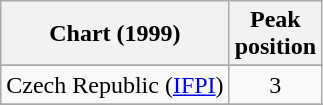<table class="wikitable">
<tr>
<th align="left">Chart (1999)</th>
<th align="center">Peak<br>position</th>
</tr>
<tr>
</tr>
<tr>
</tr>
<tr>
<td>Czech Republic (<a href='#'>IFPI</a>)</td>
<td align="center">3</td>
</tr>
<tr>
</tr>
<tr>
</tr>
<tr>
</tr>
<tr>
</tr>
<tr>
</tr>
</table>
